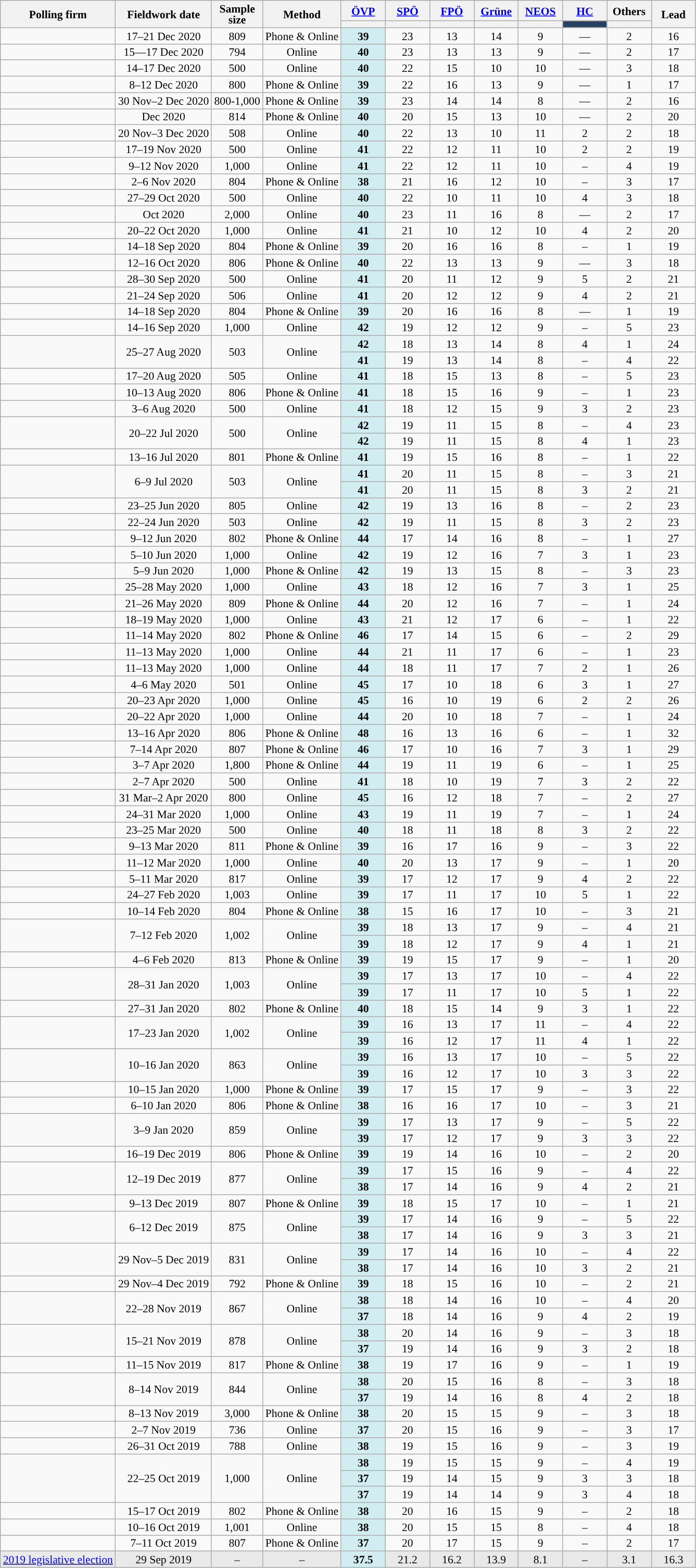<table class="wikitable sortable mw-datatable" style="text-align:center;font-size:90%;line-height:14px;">
<tr>
<th rowspan="2">Polling firm</th>
<th rowspan="2">Fieldwork date</th>
<th rowspan="2">Sample<br>size</th>
<th rowspan="2">Method</th>
<th class="unsortable" style="width:50px;"><a href='#'>ÖVP</a></th>
<th class="unsortable" style="width:50px;"><a href='#'>SPÖ</a></th>
<th class="unsortable" style="width:50px;"><a href='#'>FPÖ</a></th>
<th class="unsortable" style="width:50px;"><a href='#'>Grüne</a></th>
<th class="unsortable" style="width:50px;"><a href='#'>NEOS</a></th>
<th class="unsortable" style="width:50px;"><a href='#'>HC</a></th>
<th class="unsortable" style="width:50px;">Others</th>
<th rowspan="2" class="unsortable" style="width:50px;">Lead</th>
</tr>
<tr>
<th style="background:"></th>
<th style="background:"></th>
<th style="background:"></th>
<th style="background:"></th>
<th style="background:"></th>
<th style="background:#274162;"></th>
<th style="background:"></th>
</tr>
<tr>
<td></td>
<td>17–21 Dec 2020</td>
<td>809</td>
<td>Phone & Online</td>
<td style="background:#D2EDF1;"><strong>39</strong></td>
<td>23</td>
<td>13</td>
<td>14</td>
<td>9</td>
<td>—</td>
<td>2</td>
<td style="background:">16</td>
</tr>
<tr>
<td></td>
<td>15—17 Dec 2020</td>
<td>794</td>
<td>Online</td>
<td style="background:#D2EDF1;"><strong>40</strong></td>
<td>23</td>
<td>13</td>
<td>13</td>
<td>9</td>
<td>—</td>
<td>2</td>
<td style="background:">17</td>
</tr>
<tr>
<td></td>
<td>14–17 Dec 2020</td>
<td>500</td>
<td>Online</td>
<td style="background:#D2EDF1;"><strong>40</strong></td>
<td>22</td>
<td>15</td>
<td>10</td>
<td>10</td>
<td>—</td>
<td>3</td>
<td style="background:">18</td>
</tr>
<tr>
<td></td>
<td data-sort-value="2020-12-12">8–12 Dec 2020</td>
<td>800</td>
<td>Phone & Online</td>
<td style="background:#D2EDF1;"><strong>39</strong></td>
<td>22</td>
<td>16</td>
<td>13</td>
<td>9</td>
<td>—</td>
<td>1</td>
<td style="background:">17</td>
</tr>
<tr>
<td></td>
<td>30 Nov–2 Dec 2020</td>
<td>800-1,000</td>
<td>Phone & Online</td>
<td style="background:#D2EDF1;"><strong>39</strong></td>
<td>23</td>
<td>14</td>
<td>14</td>
<td>8</td>
<td>—</td>
<td>2</td>
<td style="background:">16</td>
</tr>
<tr>
<td></td>
<td>Dec 2020</td>
<td>814</td>
<td>Phone & Online</td>
<td style="background:#D2EDF1;"><strong>40</strong></td>
<td>20</td>
<td>15</td>
<td>13</td>
<td>10</td>
<td>—</td>
<td>2</td>
<td style="background:">20</td>
</tr>
<tr>
<td></td>
<td>20 Nov–3 Dec 2020</td>
<td>508</td>
<td>Online</td>
<td style="background:#D2EDF1;"><strong>40</strong></td>
<td>22</td>
<td>13</td>
<td>10</td>
<td>11</td>
<td>2</td>
<td>2</td>
<td style="background:">18</td>
</tr>
<tr>
<td></td>
<td>17–19 Nov 2020</td>
<td>500</td>
<td>Online</td>
<td style="background:#D2EDF1;"><strong>41</strong></td>
<td>22</td>
<td>12</td>
<td>11</td>
<td>10</td>
<td>2</td>
<td>2</td>
<td style="background:">19</td>
</tr>
<tr>
<td></td>
<td data-sort-value="2020-11-12">9–12 Nov 2020</td>
<td>1,000</td>
<td>Online</td>
<td style="background:#D2EDF1;"><strong>41</strong></td>
<td>22</td>
<td>12</td>
<td>11</td>
<td>10</td>
<td>–</td>
<td>4</td>
<td style="background:">19</td>
</tr>
<tr>
<td></td>
<td data-sort-value="2020-11-06">2–6 Nov 2020</td>
<td>804</td>
<td>Phone & Online</td>
<td style="background:#D2EDF1;"><strong>38</strong></td>
<td>21</td>
<td>16</td>
<td>12</td>
<td>10</td>
<td>–</td>
<td>3</td>
<td style="background:">17</td>
</tr>
<tr>
<td></td>
<td>27–29 Oct 2020</td>
<td>500</td>
<td>Online</td>
<td style="background:#D2EDF1;"><strong>40</strong></td>
<td>22</td>
<td>10</td>
<td>11</td>
<td>10</td>
<td>4</td>
<td>3</td>
<td style="background:">18</td>
</tr>
<tr>
<td></td>
<td>Oct 2020</td>
<td>2,000</td>
<td>Online</td>
<td style="background:#D2EDF1;"><strong>40</strong></td>
<td>23</td>
<td>11</td>
<td>16</td>
<td>8</td>
<td>—</td>
<td>2</td>
<td style="background:">17</td>
</tr>
<tr>
<td></td>
<td>20–22 Oct 2020</td>
<td>1,000</td>
<td>Online</td>
<td style="background:#D2EDF1;"><strong>41</strong></td>
<td>21</td>
<td>10</td>
<td>12</td>
<td>10</td>
<td>4</td>
<td>2</td>
<td style="background:">20</td>
</tr>
<tr>
<td></td>
<td data-sort-value="2020-09-18">14–18 Sep 2020</td>
<td>804</td>
<td>Phone & Online</td>
<td style="background:#D2EDF1;"><strong>39</strong></td>
<td>20</td>
<td>16</td>
<td>16</td>
<td>8</td>
<td>–</td>
<td>1</td>
<td style="background:">19</td>
</tr>
<tr>
<td></td>
<td>12–16 Oct 2020</td>
<td>806</td>
<td>Phone & Online</td>
<td style="background:#D2EDF1;"><strong>40</strong></td>
<td>22</td>
<td>13</td>
<td>13</td>
<td>9</td>
<td>—</td>
<td>3</td>
<td style="background:">18</td>
</tr>
<tr>
<td></td>
<td>28–30 Sep 2020</td>
<td>500</td>
<td>Online</td>
<td style="background:#D2EDF1;"><strong>41</strong></td>
<td>20</td>
<td>11</td>
<td>12</td>
<td>9</td>
<td>5</td>
<td>2</td>
<td style="background:">21</td>
</tr>
<tr>
<td></td>
<td>21–24 Sep 2020</td>
<td>506</td>
<td>Online</td>
<td style="background:#D2EDF1;"><strong>41</strong></td>
<td>20</td>
<td>12</td>
<td>12</td>
<td>9</td>
<td>4</td>
<td>2</td>
<td style="background:">21</td>
</tr>
<tr>
<td></td>
<td>14–18 Sep 2020</td>
<td>804</td>
<td>Phone & Online</td>
<td style="background:#D2EDF1;"><strong>39</strong></td>
<td>20</td>
<td>16</td>
<td>16</td>
<td>8</td>
<td>—</td>
<td>1</td>
<td style="background:">19</td>
</tr>
<tr>
<td></td>
<td data-sort-value="2020-09-16">14–16 Sep 2020</td>
<td>1,000</td>
<td>Online</td>
<td style="background:#D2EDF1;"><strong>42</strong></td>
<td>19</td>
<td>12</td>
<td>12</td>
<td>9</td>
<td>–</td>
<td>5</td>
<td style="background:">23</td>
</tr>
<tr>
<td rowspan=2></td>
<td rowspan=2 data-sort-value="2020-08-27">25–27 Aug 2020</td>
<td rowspan=2>503</td>
<td rowspan=2>Online</td>
<td style="background:#D2EDF1;"><strong>42</strong></td>
<td>18</td>
<td>13</td>
<td>14</td>
<td>8</td>
<td>4</td>
<td>1</td>
<td style="background:">24</td>
</tr>
<tr>
<td style="background:#D2EDF1;"><strong>41</strong></td>
<td>19</td>
<td>13</td>
<td>14</td>
<td>8</td>
<td>–</td>
<td>4</td>
<td style="background:">22</td>
</tr>
<tr>
<td></td>
<td data-sort-value="2020-08-20">17–20 Aug 2020</td>
<td>505</td>
<td>Online</td>
<td style="background:#D2EDF1;"><strong>41</strong></td>
<td>18</td>
<td>15</td>
<td>13</td>
<td>8</td>
<td>–</td>
<td>5</td>
<td style="background:">23</td>
</tr>
<tr>
<td></td>
<td data-sort-value="2020-08-13">10–13 Aug 2020</td>
<td>806</td>
<td>Phone & Online</td>
<td style="background:#D2EDF1;"><strong>41</strong></td>
<td>18</td>
<td>15</td>
<td>16</td>
<td>9</td>
<td>–</td>
<td>1</td>
<td style="background:">23</td>
</tr>
<tr>
<td></td>
<td data-sort-value="2020-07-22">3–6 Aug 2020</td>
<td>500</td>
<td>Online</td>
<td style="background:#D2EDF1;"><strong>41</strong></td>
<td>18</td>
<td>12</td>
<td>15</td>
<td>9</td>
<td>3</td>
<td>2</td>
<td style="background:">23</td>
</tr>
<tr>
<td rowspan=2></td>
<td rowspan=2 data-sort-value="2020-07-22">20–22 Jul 2020</td>
<td rowspan=2>500</td>
<td rowspan=2>Online</td>
<td style="background:#D2EDF1;"><strong>42</strong></td>
<td>19</td>
<td>11</td>
<td>15</td>
<td>8</td>
<td>–</td>
<td>4</td>
<td style="background:">23</td>
</tr>
<tr>
<td style="background:#D2EDF1;"><strong>42</strong></td>
<td>19</td>
<td>11</td>
<td>15</td>
<td>8</td>
<td>4</td>
<td>1</td>
<td style="background:">23</td>
</tr>
<tr>
<td></td>
<td data-sort-value="2020-07-16">13–16 Jul 2020</td>
<td>801</td>
<td>Phone & Online</td>
<td style="background:#D2EDF1;"><strong>41</strong></td>
<td>19</td>
<td>15</td>
<td>16</td>
<td>8</td>
<td>–</td>
<td>1</td>
<td style="background:">22</td>
</tr>
<tr>
<td rowspan=2></td>
<td rowspan=2 data-sort-value="2020-07-09">6–9 Jul 2020</td>
<td rowspan=2>503</td>
<td rowspan=2>Online</td>
<td style="background:#D2EDF1;"><strong>41</strong></td>
<td>20</td>
<td>11</td>
<td>15</td>
<td>8</td>
<td>–</td>
<td>3</td>
<td style="background:">21</td>
</tr>
<tr>
<td style="background:#D2EDF1;"><strong>41</strong></td>
<td>20</td>
<td>11</td>
<td>15</td>
<td>8</td>
<td>3</td>
<td>2</td>
<td style="background:">21</td>
</tr>
<tr>
<td></td>
<td data-sort-value="2020-06-25">23–25 Jun 2020</td>
<td>805</td>
<td>Online</td>
<td style="background:#D2EDF1;"><strong>42</strong></td>
<td>19</td>
<td>13</td>
<td>16</td>
<td>8</td>
<td>–</td>
<td>2</td>
<td style="background:">23</td>
</tr>
<tr>
<td></td>
<td data-sort-value="2020-06-24">22–24 Jun 2020</td>
<td>503</td>
<td>Online</td>
<td style="background:#D2EDF1;"><strong>42</strong></td>
<td>19</td>
<td>11</td>
<td>15</td>
<td>8</td>
<td>3</td>
<td>2</td>
<td style="background:">23</td>
</tr>
<tr>
<td></td>
<td data-sort-value="2020-06-12">9–12 Jun 2020</td>
<td>802</td>
<td>Phone & Online</td>
<td style="background:#D2EDF1;"><strong>44</strong></td>
<td>17</td>
<td>14</td>
<td>16</td>
<td>8</td>
<td>–</td>
<td>1</td>
<td style="background:">27</td>
</tr>
<tr>
<td></td>
<td data-sort-value="2020-06-10">5–10 Jun 2020</td>
<td>1,000</td>
<td>Online</td>
<td style="background:#D2EDF1;"><strong>42</strong></td>
<td>19</td>
<td>12</td>
<td>16</td>
<td>7</td>
<td>3</td>
<td>1</td>
<td style="background:">23</td>
</tr>
<tr>
<td></td>
<td data-sort-value="2020-06-09">5–9 Jun 2020</td>
<td>1,000</td>
<td>Phone & Online</td>
<td style="background:#D2EDF1;"><strong>42</strong></td>
<td>19</td>
<td>13</td>
<td>15</td>
<td>8</td>
<td>–</td>
<td>3</td>
<td style="background:">23</td>
</tr>
<tr>
<td></td>
<td data-sort-value="2020-05-28">25–28 May 2020</td>
<td>1,000</td>
<td>Online</td>
<td style="background:#D2EDF1;"><strong>43</strong></td>
<td>18</td>
<td>12</td>
<td>16</td>
<td>7</td>
<td>3</td>
<td>1</td>
<td style="background:">25</td>
</tr>
<tr>
<td></td>
<td data-sort-value="2020-05-26">21–26 May 2020</td>
<td>809</td>
<td>Phone & Online</td>
<td style="background:#D2EDF1;"><strong>44</strong></td>
<td>20</td>
<td>12</td>
<td>16</td>
<td>7</td>
<td>–</td>
<td>1</td>
<td style="background:">24</td>
</tr>
<tr>
<td></td>
<td data-sort-value="2020-05-19">18–19 May 2020</td>
<td>1,000</td>
<td>Online</td>
<td style="background:#D2EDF1;"><strong>43</strong></td>
<td>21</td>
<td>12</td>
<td>17</td>
<td>6</td>
<td>–</td>
<td>1</td>
<td style="background:">22</td>
</tr>
<tr>
<td></td>
<td data-sort-value="2020-05-14">11–14 May 2020</td>
<td>802</td>
<td>Phone & Online</td>
<td style="background:#D2EDF1;"><strong>46</strong></td>
<td>17</td>
<td>14</td>
<td>15</td>
<td>6</td>
<td>–</td>
<td>2</td>
<td style="background:">29</td>
</tr>
<tr>
<td></td>
<td data-sort-value="2020-05-13">11–13 May 2020</td>
<td>1,000</td>
<td>Online</td>
<td style="background:#D2EDF1;"><strong>44</strong></td>
<td>21</td>
<td>11</td>
<td>17</td>
<td>6</td>
<td>–</td>
<td>1</td>
<td style="background:">23</td>
</tr>
<tr>
<td></td>
<td data-sort-value="2020-05-13">11–13 May 2020</td>
<td>1,000</td>
<td>Online</td>
<td style="background:#D2EDF1;"><strong>44</strong></td>
<td>18</td>
<td>11</td>
<td>17</td>
<td>7</td>
<td>2</td>
<td>1</td>
<td style="background:">26</td>
</tr>
<tr>
<td></td>
<td data-sort-value="2020-05-06">4–6 May 2020</td>
<td>501</td>
<td>Online</td>
<td style="background:#D2EDF1;"><strong>45</strong></td>
<td>17</td>
<td>10</td>
<td>18</td>
<td>6</td>
<td>3</td>
<td>1</td>
<td style="background:">27</td>
</tr>
<tr>
<td></td>
<td data-sort-value="2020-04-23">20–23 Apr 2020</td>
<td>1,000</td>
<td>Online</td>
<td style="background:#D2EDF1;"><strong>45</strong></td>
<td>16</td>
<td>10</td>
<td>19</td>
<td>6</td>
<td>2</td>
<td>2</td>
<td style="background:">26</td>
</tr>
<tr>
<td></td>
<td data-sort-value="2020-04-22">20–22 Apr 2020</td>
<td>1,000</td>
<td>Online</td>
<td style="background:#D2EDF1;"><strong>44</strong></td>
<td>20</td>
<td>10</td>
<td>18</td>
<td>7</td>
<td>–</td>
<td>1</td>
<td style="background:">24</td>
</tr>
<tr>
<td></td>
<td data-sort-value="2020-04-16">13–16 Apr 2020</td>
<td>806</td>
<td>Phone & Online</td>
<td style="background:#D2EDF1;"><strong>48</strong></td>
<td>16</td>
<td>13</td>
<td>16</td>
<td>6</td>
<td>–</td>
<td>1</td>
<td style="background:">32</td>
</tr>
<tr>
<td></td>
<td data-sort-value="2020-04-14">7–14 Apr 2020</td>
<td>807</td>
<td>Phone & Online</td>
<td style="background:#D2EDF1;"><strong>46</strong></td>
<td>17</td>
<td>10</td>
<td>16</td>
<td>7</td>
<td>3</td>
<td>1</td>
<td style="background:">29</td>
</tr>
<tr>
<td></td>
<td data-sort-value="2020-04-07">3–7 Apr 2020</td>
<td>1,800</td>
<td>Phone & Online</td>
<td style="background:#D2EDF1;"><strong>44</strong></td>
<td>19</td>
<td>11</td>
<td>19</td>
<td>6</td>
<td>–</td>
<td>1</td>
<td style="background:">25</td>
</tr>
<tr>
<td></td>
<td data-sort-value="2020-04-07">2–7 Apr 2020</td>
<td>500</td>
<td>Online</td>
<td style="background:#D2EDF1;"><strong>41</strong></td>
<td>18</td>
<td>10</td>
<td>19</td>
<td>7</td>
<td>3</td>
<td>2</td>
<td style="background:">22</td>
</tr>
<tr>
<td></td>
<td data-sort-value="2020-04-02">31 Mar–2 Apr 2020</td>
<td>800</td>
<td>Online</td>
<td style="background:#D2EDF1;"><strong>45</strong></td>
<td>16</td>
<td>12</td>
<td>18</td>
<td>7</td>
<td>–</td>
<td>2</td>
<td style="background:">27</td>
</tr>
<tr>
<td></td>
<td data-sort-value="2020-03-31">24–31 Mar 2020</td>
<td>1,000</td>
<td>Online</td>
<td style="background:#D2EDF1;"><strong>43</strong></td>
<td>19</td>
<td>11</td>
<td>19</td>
<td>7</td>
<td>–</td>
<td>1</td>
<td style="background:">24</td>
</tr>
<tr>
<td></td>
<td data-sort-value="2020-03-25">23–25 Mar 2020</td>
<td>500</td>
<td>Online</td>
<td style="background:#D2EDF1;"><strong>40</strong></td>
<td>18</td>
<td>11</td>
<td>18</td>
<td>8</td>
<td>3</td>
<td>2</td>
<td style="background:">22</td>
</tr>
<tr>
<td></td>
<td data-sort-value="2020-03-13">9–13 Mar 2020</td>
<td>811</td>
<td>Phone & Online</td>
<td style="background:#D2EDF1;"><strong>39</strong></td>
<td>16</td>
<td>17</td>
<td>16</td>
<td>9</td>
<td>–</td>
<td>3</td>
<td style="background:">22</td>
</tr>
<tr>
<td></td>
<td data-sort-value="2020-03-12">11–12 Mar 2020</td>
<td>1,000</td>
<td>Online</td>
<td style="background:#D2EDF1;"><strong>40</strong></td>
<td>20</td>
<td>13</td>
<td>17</td>
<td>9</td>
<td>–</td>
<td>1</td>
<td style="background:">20</td>
</tr>
<tr>
<td></td>
<td data-sort-value="2020-03-11">5–11 Mar 2020</td>
<td>817</td>
<td>Online</td>
<td style="background:#D2EDF1;"><strong>39</strong></td>
<td>17</td>
<td>12</td>
<td>17</td>
<td>9</td>
<td>4</td>
<td>2</td>
<td style="background:">22</td>
</tr>
<tr>
<td></td>
<td data-sort-value="2020-02-27">24–27 Feb 2020</td>
<td>1,003</td>
<td>Online</td>
<td style="background:#D2EDF1;"><strong>39</strong></td>
<td>17</td>
<td>11</td>
<td>17</td>
<td>10</td>
<td>5</td>
<td>1</td>
<td style="background:">22</td>
</tr>
<tr>
<td></td>
<td data-sort-value="2020-02-14">10–14 Feb 2020</td>
<td>804</td>
<td>Phone & Online</td>
<td style="background:#D2EDF1;"><strong>38</strong></td>
<td>15</td>
<td>16</td>
<td>17</td>
<td>10</td>
<td>–</td>
<td>3</td>
<td style="background:">21</td>
</tr>
<tr>
<td rowspan=2></td>
<td rowspan=2 data-sort-value="2020-02-12">7–12 Feb 2020</td>
<td rowspan=2>1,002</td>
<td rowspan=2>Online</td>
<td style="background:#D2EDF1;"><strong>39</strong></td>
<td>18</td>
<td>13</td>
<td>17</td>
<td>9</td>
<td>–</td>
<td>4</td>
<td style="background:">21</td>
</tr>
<tr>
<td style="background:#D2EDF1;"><strong>39</strong></td>
<td>18</td>
<td>12</td>
<td>17</td>
<td>9</td>
<td>4</td>
<td>1</td>
<td style="background:">21</td>
</tr>
<tr>
<td></td>
<td data-sort-value="2020-02-06">4–6 Feb 2020</td>
<td>813</td>
<td>Phone & Online</td>
<td style="background:#D2EDF1;"><strong>39</strong></td>
<td>19</td>
<td>15</td>
<td>17</td>
<td>9</td>
<td>–</td>
<td>1</td>
<td style="background:">20</td>
</tr>
<tr>
<td rowspan=2></td>
<td rowspan=2 data-sort-value="2020-01-31">28–31 Jan 2020</td>
<td rowspan=2>1,003</td>
<td rowspan=2>Online</td>
<td style="background:#D2EDF1;"><strong>39</strong></td>
<td>17</td>
<td>13</td>
<td>17</td>
<td>10</td>
<td>–</td>
<td>4</td>
<td style="background:">22</td>
</tr>
<tr>
<td style="background:#D2EDF1;"><strong>39</strong></td>
<td>17</td>
<td>11</td>
<td>17</td>
<td>10</td>
<td>5</td>
<td>1</td>
<td style="background:">22</td>
</tr>
<tr>
<td></td>
<td data-sort-value="2020-04-14">27–31 Jan 2020</td>
<td>802</td>
<td>Phone & Online</td>
<td style="background:#D2EDF1;"><strong>40</strong></td>
<td>18</td>
<td>15</td>
<td>14</td>
<td>9</td>
<td>3</td>
<td>1</td>
<td style="background:">22</td>
</tr>
<tr>
<td rowspan=2></td>
<td rowspan=2 data-sort-value="2020-01-23">17–23 Jan 2020</td>
<td rowspan=2>1,002</td>
<td rowspan=2>Online</td>
<td style="background:#D2EDF1;"><strong>39</strong></td>
<td>16</td>
<td>13</td>
<td>17</td>
<td>11</td>
<td>–</td>
<td>4</td>
<td style="background:">22</td>
</tr>
<tr>
<td style="background:#D2EDF1;"><strong>39</strong></td>
<td>16</td>
<td>12</td>
<td>17</td>
<td>11</td>
<td>4</td>
<td>1</td>
<td style="background:">22</td>
</tr>
<tr>
<td rowspan=2></td>
<td rowspan=2 data-sort-value="2020-01-16">10–16 Jan 2020</td>
<td rowspan=2>863</td>
<td rowspan=2>Online</td>
<td style="background:#D2EDF1;"><strong>39</strong></td>
<td>16</td>
<td>13</td>
<td>17</td>
<td>10</td>
<td>–</td>
<td>5</td>
<td style="background:">22</td>
</tr>
<tr>
<td style="background:#D2EDF1;"><strong>39</strong></td>
<td>16</td>
<td>12</td>
<td>17</td>
<td>10</td>
<td>3</td>
<td>3</td>
<td style="background:">22</td>
</tr>
<tr>
<td></td>
<td data-sort-value="2020-01-15">10–15 Jan 2020</td>
<td>1,000</td>
<td>Phone & Online</td>
<td style="background:#D2EDF1;"><strong>39</strong></td>
<td>17</td>
<td>15</td>
<td>17</td>
<td>9</td>
<td>–</td>
<td>3</td>
<td style="background:">22</td>
</tr>
<tr>
<td></td>
<td data-sort-value="2020-01-10">6–10 Jan 2020</td>
<td>806</td>
<td>Phone & Online</td>
<td style="background:#D2EDF1;"><strong>38</strong></td>
<td>16</td>
<td>16</td>
<td>17</td>
<td>10</td>
<td>–</td>
<td>3</td>
<td style="background:">21</td>
</tr>
<tr>
<td rowspan=2></td>
<td rowspan=2 data-sort-value="2020-01-09">3–9 Jan 2020</td>
<td rowspan=2>859</td>
<td rowspan=2>Online</td>
<td style="background:#D2EDF1;"><strong>39</strong></td>
<td>17</td>
<td>13</td>
<td>17</td>
<td>9</td>
<td>–</td>
<td>5</td>
<td style="background:">22</td>
</tr>
<tr>
<td style="background:#D2EDF1;"><strong>39</strong></td>
<td>17</td>
<td>12</td>
<td>17</td>
<td>9</td>
<td>3</td>
<td>3</td>
<td style="background:">22</td>
</tr>
<tr>
<td></td>
<td data-sort-value="2019-12-04">16–19 Dec 2019</td>
<td>806</td>
<td>Phone & Online</td>
<td style="background:#D2EDF1;"><strong>39</strong></td>
<td>19</td>
<td>14</td>
<td>16</td>
<td>10</td>
<td>–</td>
<td>2</td>
<td style="background:">20</td>
</tr>
<tr>
<td rowspan=2></td>
<td rowspan=2 data-sort-value="2019-12-19">12–19 Dec 2019</td>
<td rowspan=2>877</td>
<td rowspan=2>Online</td>
<td style="background:#D2EDF1;"><strong>39</strong></td>
<td>17</td>
<td>15</td>
<td>16</td>
<td>9</td>
<td>–</td>
<td>4</td>
<td style="background:">22</td>
</tr>
<tr>
<td style="background:#D2EDF1;"><strong>38</strong></td>
<td>17</td>
<td>14</td>
<td>16</td>
<td>9</td>
<td>4</td>
<td>2</td>
<td style="background:">21</td>
</tr>
<tr>
<td></td>
<td data-sort-value="2019-12-13">9–13 Dec 2019</td>
<td>807</td>
<td>Phone & Online</td>
<td style="background:#D2EDF1;"><strong>39</strong></td>
<td>18</td>
<td>15</td>
<td>17</td>
<td>10</td>
<td>–</td>
<td>1</td>
<td style="background:">21</td>
</tr>
<tr>
<td rowspan=2></td>
<td rowspan=2 data-sort-value="2019-12-12">6–12 Dec 2019</td>
<td rowspan=2>875</td>
<td rowspan=2>Online</td>
<td style="background:#D2EDF1;"><strong>39</strong></td>
<td>17</td>
<td>14</td>
<td>16</td>
<td>9</td>
<td>–</td>
<td>5</td>
<td style="background:">22</td>
</tr>
<tr>
<td style="background:#D2EDF1;"><strong>38</strong></td>
<td>17</td>
<td>14</td>
<td>16</td>
<td>9</td>
<td>3</td>
<td>3</td>
<td style="background:">21</td>
</tr>
<tr>
<td rowspan=2></td>
<td rowspan=2 data-sort-value="2019-12-05">29 Nov–5 Dec 2019</td>
<td rowspan=2>831</td>
<td rowspan=2>Online</td>
<td style="background:#D2EDF1;"><strong>39</strong></td>
<td>17</td>
<td>14</td>
<td>16</td>
<td>10</td>
<td>–</td>
<td>4</td>
<td style="background:">22</td>
</tr>
<tr>
<td style="background:#D2EDF1;"><strong>38</strong></td>
<td>17</td>
<td>14</td>
<td>16</td>
<td>10</td>
<td>3</td>
<td>2</td>
<td style="background:">21</td>
</tr>
<tr>
<td></td>
<td data-sort-value="2019-12-04">29 Nov–4 Dec 2019</td>
<td>792</td>
<td>Phone & Online</td>
<td style="background:#D2EDF1;"><strong>39</strong></td>
<td>18</td>
<td>15</td>
<td>16</td>
<td>10</td>
<td>–</td>
<td>2</td>
<td style="background:">21</td>
</tr>
<tr>
<td rowspan=2></td>
<td rowspan=2 data-sort-value="2019-11-28">22–28 Nov 2019</td>
<td rowspan=2>867</td>
<td rowspan=2>Online</td>
<td style="background:#D2EDF1;"><strong>38</strong></td>
<td>18</td>
<td>14</td>
<td>16</td>
<td>10</td>
<td>–</td>
<td>4</td>
<td style="background:">20</td>
</tr>
<tr>
<td style="background:#D2EDF1;"><strong>37</strong></td>
<td>18</td>
<td>14</td>
<td>16</td>
<td>9</td>
<td>4</td>
<td>2</td>
<td style="background:">19</td>
</tr>
<tr>
<td rowspan=2></td>
<td rowspan=2 data-sort-value="2019-11-21">15–21 Nov 2019</td>
<td rowspan=2>878</td>
<td rowspan=2>Online</td>
<td style="background:#D2EDF1;"><strong>38</strong></td>
<td>20</td>
<td>14</td>
<td>16</td>
<td>9</td>
<td>–</td>
<td>3</td>
<td style="background:">18</td>
</tr>
<tr>
<td style="background:#D2EDF1;"><strong>37</strong></td>
<td>19</td>
<td>14</td>
<td>16</td>
<td>9</td>
<td>3</td>
<td>2</td>
<td style="background:">18</td>
</tr>
<tr>
<td></td>
<td data-sort-value="2019-11-15">11–15 Nov 2019</td>
<td>817</td>
<td>Phone & Online</td>
<td style="background:#D2EDF1;"><strong>38</strong></td>
<td>19</td>
<td>17</td>
<td>16</td>
<td>9</td>
<td>–</td>
<td>1</td>
<td style="background:">19</td>
</tr>
<tr>
<td rowspan=2></td>
<td rowspan=2 data-sort-value="2019-11-14">8–14 Nov 2019</td>
<td rowspan=2>844</td>
<td rowspan=2>Online</td>
<td style="background:#D2EDF1;"><strong>38</strong></td>
<td>20</td>
<td>15</td>
<td>16</td>
<td>8</td>
<td>–</td>
<td>3</td>
<td style="background:">18</td>
</tr>
<tr>
<td style="background:#D2EDF1;"><strong>37</strong></td>
<td>19</td>
<td>14</td>
<td>16</td>
<td>8</td>
<td>4</td>
<td>2</td>
<td style="background:">18</td>
</tr>
<tr>
<td></td>
<td data-sort-value="2019-11-13">8–13 Nov 2019</td>
<td>3,000</td>
<td>Phone & Online</td>
<td style="background:#D2EDF1;"><strong>38</strong></td>
<td>20</td>
<td>15</td>
<td>15</td>
<td>9</td>
<td>–</td>
<td>3</td>
<td style="background:">18</td>
</tr>
<tr>
<td></td>
<td data-sort-value="2019-11-07">2–7 Nov 2019</td>
<td>736</td>
<td>Online</td>
<td style="background:#D2EDF1;"><strong>37</strong></td>
<td>20</td>
<td>15</td>
<td>16</td>
<td>9</td>
<td>–</td>
<td>3</td>
<td style="background:">17</td>
</tr>
<tr>
<td></td>
<td data-sort-value="2019-10-31">26–31 Oct 2019</td>
<td>788</td>
<td>Online</td>
<td style="background:#D2EDF1;"><strong>38</strong></td>
<td>19</td>
<td>15</td>
<td>16</td>
<td>9</td>
<td>–</td>
<td>3</td>
<td style="background:">19</td>
</tr>
<tr>
<td rowspan="3"></td>
<td rowspan="3" data-sort-value="2019-10-25">22–25 Oct 2019</td>
<td rowspan="3">1,000</td>
<td rowspan="3">Online</td>
<td style="background:#D2EDF1;"><strong>38</strong></td>
<td>19</td>
<td>15</td>
<td>15</td>
<td>9</td>
<td>–</td>
<td>4</td>
<td style="background:">19</td>
</tr>
<tr>
<td style="background:#D2EDF1;"><strong>37</strong></td>
<td>19</td>
<td>14</td>
<td>15</td>
<td>9</td>
<td>3</td>
<td>3</td>
<td style="background:">18</td>
</tr>
<tr>
<td style="background:#D2EDF1;"><strong>37</strong></td>
<td>19</td>
<td>14</td>
<td>14</td>
<td>9</td>
<td>3</td>
<td>4</td>
<td style="background:">18</td>
</tr>
<tr>
<td></td>
<td data-sort-value="2019-10-17">15–17 Oct 2019</td>
<td>802</td>
<td>Phone & Online</td>
<td style="background:#D2EDF1;"><strong>38</strong></td>
<td>20</td>
<td>16</td>
<td>15</td>
<td>9</td>
<td>–</td>
<td>2</td>
<td style="background:">18</td>
</tr>
<tr>
<td></td>
<td data-sort-value="2019-10-16">10–16 Oct 2019</td>
<td>1,001</td>
<td>Online</td>
<td style="background:#D2EDF1;"><strong>38</strong></td>
<td>20</td>
<td>15</td>
<td>15</td>
<td>8</td>
<td>–</td>
<td>4</td>
<td style="background:">18</td>
</tr>
<tr>
<td></td>
<td data-sort-value="2019-10-11">7–11 Oct 2019</td>
<td>807</td>
<td>Phone & Online</td>
<td style="background:#D2EDF1;"><strong>37</strong></td>
<td>20</td>
<td>17</td>
<td>15</td>
<td>9</td>
<td>–</td>
<td>2</td>
<td style="background:">17</td>
</tr>
<tr style="background:#E9E9E9;">
<td><a href='#'>2019 legislative election</a></td>
<td data-sort-value="2019-09-29">29 Sep 2019</td>
<td>–</td>
<td>–</td>
<td style="background:#D2EDF1;"><strong>37.5</strong></td>
<td>21.2</td>
<td>16.2</td>
<td>13.9</td>
<td>8.1</td>
<td>–</td>
<td>3.1</td>
<td style="background:">16.3</td>
</tr>
</table>
